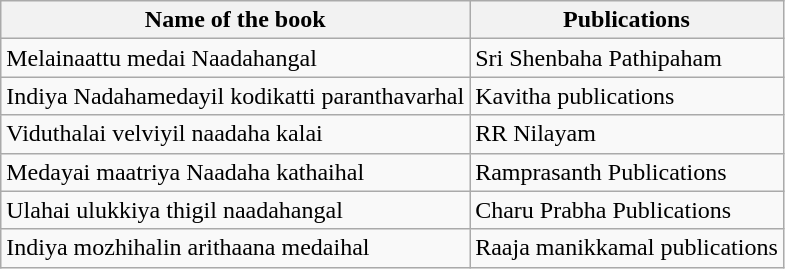<table class="wikitable sortable">
<tr>
<th>Name of the book</th>
<th>Publications</th>
</tr>
<tr>
<td>Melainaattu medai Naadahangal</td>
<td>Sri Shenbaha Pathipaham</td>
</tr>
<tr>
<td>Indiya Nadahamedayil kodikatti paranthavarhal</td>
<td>Kavitha publications</td>
</tr>
<tr>
<td>Viduthalai velviyil naadaha kalai</td>
<td>RR Nilayam</td>
</tr>
<tr>
<td>Medayai maatriya Naadaha kathaihal</td>
<td>Ramprasanth Publications</td>
</tr>
<tr>
<td>Ulahai ulukkiya thigil naadahangal</td>
<td>Charu Prabha Publications</td>
</tr>
<tr>
<td>Indiya mozhihalin arithaana medaihal</td>
<td>Raaja manikkamal publications</td>
</tr>
</table>
